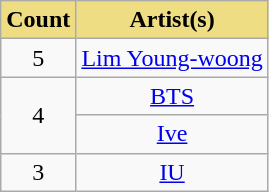<table class="wikitable" style="text-align:center">
<tr>
<th scope="col" style="background-color:#EEDD82">Count</th>
<th scope="col" style="background-color:#EEDD82">Artist(s)</th>
</tr>
<tr>
<td>5</td>
<td><a href='#'>Lim Young-woong</a></td>
</tr>
<tr>
<td rowspan="2">4</td>
<td><a href='#'>BTS</a></td>
</tr>
<tr>
<td><a href='#'>Ive</a></td>
</tr>
<tr>
<td>3</td>
<td><a href='#'>IU</a></td>
</tr>
</table>
